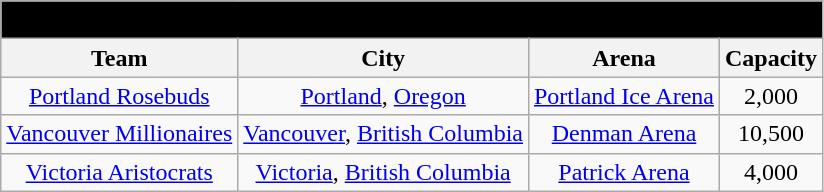<table class="wikitable" style="width:auto; text-align:center;">
<tr>
<td bgcolor="#000000" align="center" colspan="6"><strong><span>1914–15 Pacific Coast Hockey Association</span></strong></td>
</tr>
<tr>
<th>Team</th>
<th>City</th>
<th>Arena</th>
<th>Capacity</th>
</tr>
<tr>
<td><a href='#'>Portland Rosebuds</a></td>
<td><a href='#'>Portland</a>, <a href='#'>Oregon</a></td>
<td><a href='#'>Portland Ice Arena</a></td>
<td>2,000</td>
</tr>
<tr>
<td><a href='#'>Vancouver Millionaires</a></td>
<td><a href='#'>Vancouver</a>, <a href='#'>British Columbia</a></td>
<td><a href='#'>Denman Arena</a></td>
<td>10,500</td>
</tr>
<tr>
<td><a href='#'>Victoria Aristocrats</a></td>
<td><a href='#'>Victoria</a>, <a href='#'>British Columbia</a></td>
<td><a href='#'>Patrick Arena</a></td>
<td>4,000</td>
</tr>
</table>
